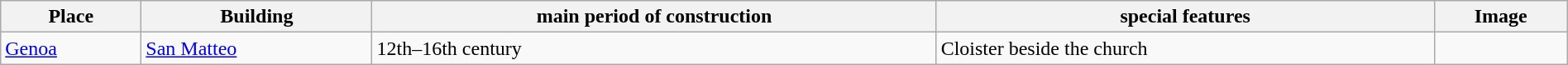<table class="wikitable"  style="border:2px; width:100%;">
<tr>
<th>Place</th>
<th>Building</th>
<th>main period of construction</th>
<th>special features</th>
<th style="width:100px;">Image</th>
</tr>
<tr>
<td><a href='#'>Genoa</a></td>
<td><a href='#'>San Matteo</a></td>
<td>12th–16th century</td>
<td>Cloister beside the church</td>
<td></td>
</tr>
</table>
